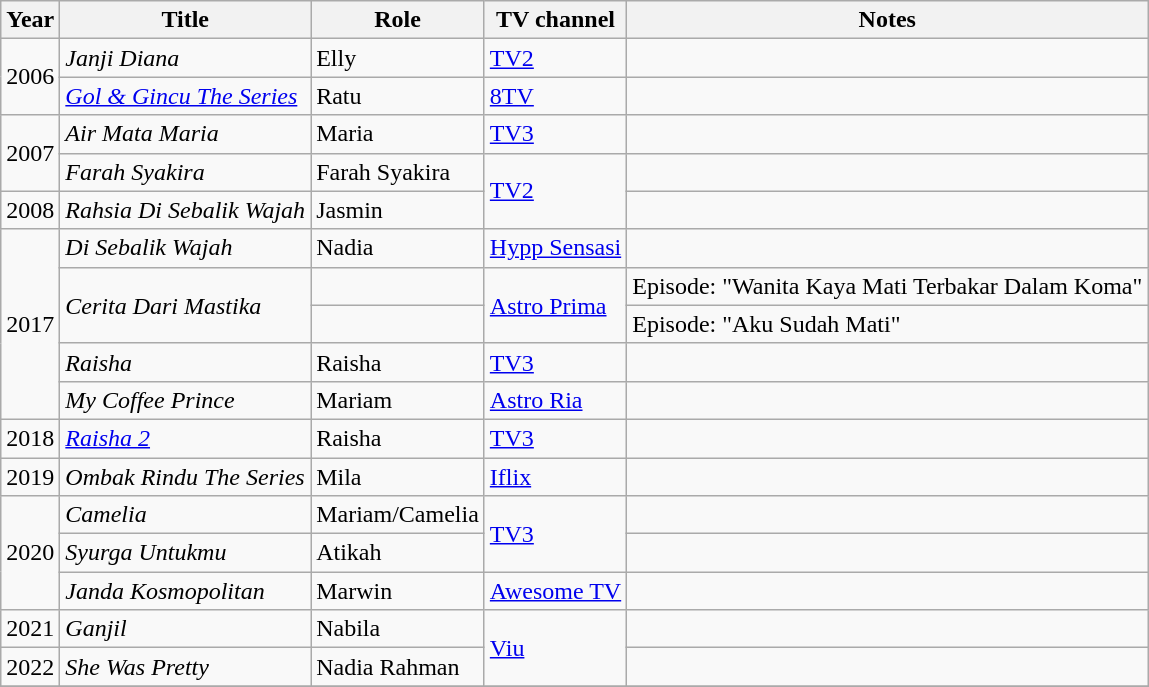<table class="wikitable">
<tr>
<th>Year</th>
<th>Title</th>
<th>Role</th>
<th>TV channel</th>
<th>Notes</th>
</tr>
<tr>
<td rowspan="2">2006</td>
<td><em>Janji Diana</em></td>
<td>Elly</td>
<td><a href='#'>TV2</a></td>
<td></td>
</tr>
<tr>
<td><em><a href='#'>Gol & Gincu The Series</a></em></td>
<td>Ratu</td>
<td><a href='#'>8TV</a></td>
<td></td>
</tr>
<tr>
<td rowspan="2">2007</td>
<td><em>Air Mata Maria</em></td>
<td>Maria</td>
<td><a href='#'>TV3</a></td>
<td></td>
</tr>
<tr>
<td><em>Farah Syakira</em></td>
<td>Farah Syakira</td>
<td rowspan="2"><a href='#'>TV2</a></td>
<td></td>
</tr>
<tr>
<td>2008</td>
<td><em>Rahsia Di Sebalik Wajah</em></td>
<td>Jasmin</td>
<td></td>
</tr>
<tr>
<td rowspan="5">2017</td>
<td><em>Di Sebalik Wajah</em></td>
<td>Nadia</td>
<td><a href='#'>Hypp Sensasi</a></td>
<td></td>
</tr>
<tr>
<td rowspan="2"><em>Cerita Dari Mastika</em></td>
<td></td>
<td rowspan="2"><a href='#'>Astro Prima</a></td>
<td>Episode: "Wanita Kaya Mati Terbakar Dalam Koma"</td>
</tr>
<tr>
<td></td>
<td>Episode: "Aku Sudah Mati"</td>
</tr>
<tr>
<td><em>Raisha</em></td>
<td>Raisha</td>
<td><a href='#'>TV3</a></td>
<td></td>
</tr>
<tr>
<td><em>My Coffee Prince</em></td>
<td>Mariam</td>
<td><a href='#'>Astro Ria</a></td>
<td></td>
</tr>
<tr>
<td>2018</td>
<td><em><a href='#'>Raisha 2</a></em></td>
<td>Raisha</td>
<td><a href='#'>TV3</a></td>
<td></td>
</tr>
<tr>
<td>2019</td>
<td><em>Ombak Rindu The Series</em></td>
<td>Mila</td>
<td><a href='#'>Iflix</a></td>
<td></td>
</tr>
<tr>
<td rowspan="3">2020</td>
<td><em>Camelia</em></td>
<td>Mariam/Camelia</td>
<td rowspan="2"><a href='#'>TV3</a></td>
<td></td>
</tr>
<tr>
<td><em>Syurga Untukmu</em></td>
<td>Atikah</td>
<td></td>
</tr>
<tr>
<td><em>Janda Kosmopolitan</em></td>
<td>Marwin</td>
<td><a href='#'>Awesome TV</a></td>
<td></td>
</tr>
<tr>
<td>2021</td>
<td><em>Ganjil</em></td>
<td>Nabila</td>
<td rowspan="2"><a href='#'>Viu</a></td>
<td></td>
</tr>
<tr>
<td>2022</td>
<td><em>She Was Pretty</em></td>
<td>Nadia Rahman</td>
<td></td>
</tr>
<tr>
</tr>
</table>
